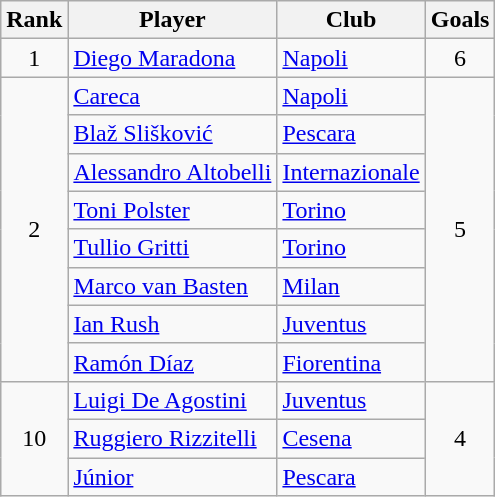<table class="wikitable sortable" style="text-align:center">
<tr>
<th>Rank</th>
<th>Player</th>
<th>Club</th>
<th>Goals</th>
</tr>
<tr>
<td>1</td>
<td align="left"><strong></strong> <a href='#'>Diego Maradona</a></td>
<td align="left"><a href='#'>Napoli</a></td>
<td>6</td>
</tr>
<tr>
<td rowspan="8">2</td>
<td align="left"><strong></strong> <a href='#'>Careca</a></td>
<td align="left"><a href='#'>Napoli</a></td>
<td rowspan="8">5</td>
</tr>
<tr>
<td align="left"><strong></strong> <a href='#'>Blaž Slišković</a></td>
<td align="left"><a href='#'>Pescara</a></td>
</tr>
<tr>
<td align="left"><strong></strong> <a href='#'>Alessandro Altobelli</a></td>
<td align="left"><a href='#'>Internazionale</a></td>
</tr>
<tr>
<td align="left"><strong></strong> <a href='#'>Toni Polster</a></td>
<td align="left"><a href='#'>Torino</a></td>
</tr>
<tr>
<td align="left"><strong></strong> <a href='#'>Tullio Gritti</a></td>
<td align="left"><a href='#'>Torino</a></td>
</tr>
<tr>
<td align="left"><strong></strong> <a href='#'>Marco van Basten</a></td>
<td align="left"><a href='#'>Milan</a></td>
</tr>
<tr>
<td align="left"><strong></strong> <a href='#'>Ian Rush</a></td>
<td align="left"><a href='#'>Juventus</a></td>
</tr>
<tr>
<td align="left"><strong></strong> <a href='#'>Ramón Díaz</a></td>
<td align="left"><a href='#'>Fiorentina</a></td>
</tr>
<tr>
<td rowspan="3">10</td>
<td align="left"><strong></strong> <a href='#'>Luigi De Agostini</a></td>
<td align="left"><a href='#'>Juventus</a></td>
<td rowspan="3">4</td>
</tr>
<tr>
<td align="left"><strong></strong> <a href='#'>Ruggiero Rizzitelli</a></td>
<td align="left"><a href='#'>Cesena</a></td>
</tr>
<tr>
<td align="left"><strong></strong> <a href='#'>Júnior</a></td>
<td align="left"><a href='#'>Pescara</a></td>
</tr>
</table>
